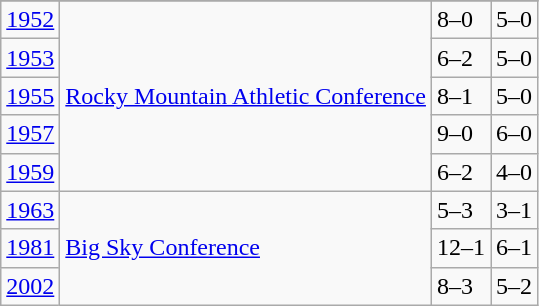<table class="wikitable">
<tr>
</tr>
<tr>
<td><a href='#'>1952</a></td>
<td rowspan=5><a href='#'>Rocky Mountain Athletic Conference</a></td>
<td>8–0</td>
<td>5–0</td>
</tr>
<tr>
<td><a href='#'>1953</a></td>
<td>6–2</td>
<td>5–0</td>
</tr>
<tr>
<td><a href='#'>1955</a></td>
<td>8–1</td>
<td>5–0</td>
</tr>
<tr>
<td><a href='#'>1957</a></td>
<td>9–0</td>
<td>6–0</td>
</tr>
<tr>
<td><a href='#'>1959</a></td>
<td>6–2</td>
<td>4–0</td>
</tr>
<tr>
<td><a href='#'>1963</a></td>
<td rowspan="3"><a href='#'>Big Sky Conference</a></td>
<td>5–3</td>
<td>3–1</td>
</tr>
<tr>
<td><a href='#'>1981</a></td>
<td>12–1</td>
<td>6–1</td>
</tr>
<tr>
<td><a href='#'>2002</a></td>
<td>8–3</td>
<td>5–2</td>
</tr>
</table>
